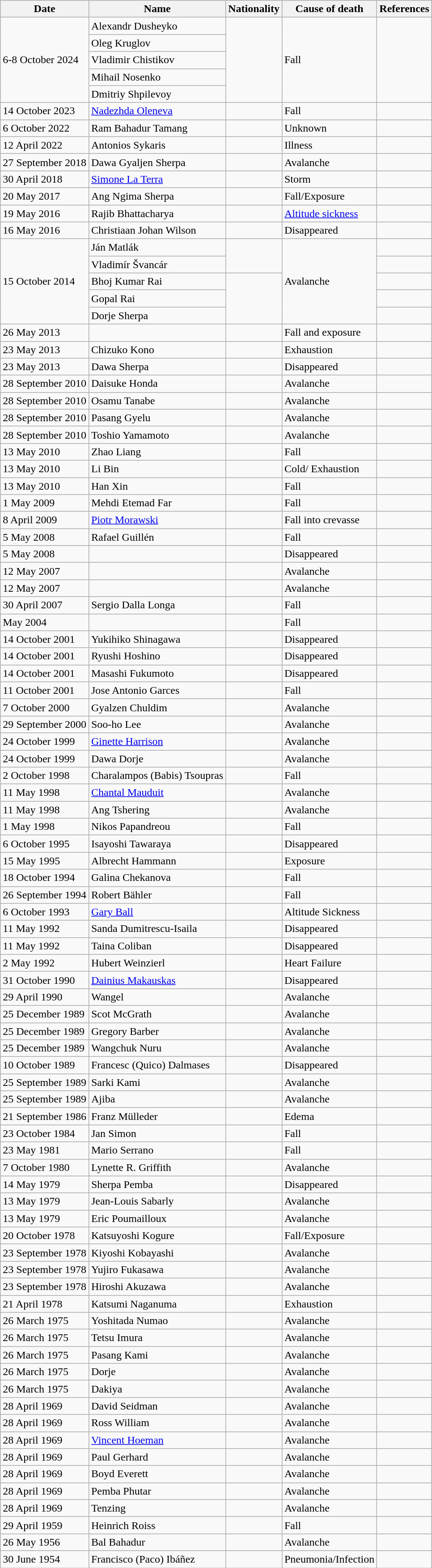<table class="wikitable sortable mw-collapsible">
<tr>
<th>Date</th>
<th>Name</th>
<th>Nationality</th>
<th>Cause of death</th>
<th>References</th>
</tr>
<tr>
<td rowspan="5">6-8 October 2024</td>
<td>Alexandr Dusheyko</td>
<td rowspan="5"></td>
<td rowspan="5">Fall</td>
<td rowspan="5"></td>
</tr>
<tr>
<td>Oleg Kruglov</td>
</tr>
<tr>
<td>Vladimir Chistikov</td>
</tr>
<tr>
<td>Mihail Nosenko</td>
</tr>
<tr>
<td>Dmitriy Shpilevoy</td>
</tr>
<tr>
<td>14 October 2023</td>
<td><a href='#'>Nadezhda Oleneva</a></td>
<td></td>
<td>Fall</td>
<td></td>
</tr>
<tr>
<td>6 October 2022</td>
<td>Ram Bahadur Tamang</td>
<td></td>
<td>Unknown</td>
<td></td>
</tr>
<tr>
<td>12 April 2022</td>
<td>Antonios Sykaris</td>
<td></td>
<td>Illness</td>
<td></td>
</tr>
<tr>
<td>27 September 2018</td>
<td>Dawa Gyaljen Sherpa</td>
<td></td>
<td>Avalanche</td>
<td></td>
</tr>
<tr>
<td>30 April 2018</td>
<td><a href='#'>Simone La Terra</a></td>
<td></td>
<td>Storm</td>
<td></td>
</tr>
<tr>
<td>20 May 2017</td>
<td>Ang Ngima Sherpa</td>
<td></td>
<td>Fall/Exposure</td>
<td></td>
</tr>
<tr>
<td>19 May 2016</td>
<td>Rajib Bhattacharya</td>
<td></td>
<td><a href='#'>Altitude sickness</a></td>
<td></td>
</tr>
<tr>
<td>16 May 2016</td>
<td>Christiaan Johan Wilson</td>
<td></td>
<td>Disappeared</td>
<td></td>
</tr>
<tr>
<td rowspan="5">15 October 2014</td>
<td>Ján Matlák</td>
<td rowspan="2"></td>
<td rowspan="5">Avalanche</td>
<td></td>
</tr>
<tr>
<td>Vladimír Švancár</td>
<td></td>
</tr>
<tr>
<td>Bhoj Kumar Rai</td>
<td rowspan="3"></td>
<td></td>
</tr>
<tr>
<td>Gopal Rai</td>
<td></td>
</tr>
<tr>
<td>Dorje Sherpa</td>
<td></td>
</tr>
<tr>
<td>26 May 2013</td>
<td></td>
<td></td>
<td>Fall and exposure</td>
<td></td>
</tr>
<tr>
<td>23 May 2013</td>
<td>Chizuko Kono</td>
<td></td>
<td>Exhaustion</td>
<td></td>
</tr>
<tr>
<td>23 May 2013</td>
<td>Dawa Sherpa</td>
<td></td>
<td>Disappeared</td>
<td></td>
</tr>
<tr>
<td>28 September 2010</td>
<td>Daisuke Honda</td>
<td></td>
<td>Avalanche</td>
<td></td>
</tr>
<tr>
<td>28 September 2010</td>
<td>Osamu Tanabe</td>
<td></td>
<td>Avalanche</td>
<td></td>
</tr>
<tr>
<td>28 September 2010</td>
<td>Pasang Gyelu</td>
<td></td>
<td>Avalanche</td>
<td></td>
</tr>
<tr>
<td>28 September 2010</td>
<td>Toshio Yamamoto</td>
<td></td>
<td>Avalanche</td>
<td></td>
</tr>
<tr>
<td>13 May 2010</td>
<td>Zhao Liang</td>
<td></td>
<td>Fall</td>
<td></td>
</tr>
<tr>
<td>13 May 2010</td>
<td>Li Bin</td>
<td></td>
<td>Cold/ Exhaustion</td>
<td></td>
</tr>
<tr>
<td>13 May 2010</td>
<td>Han Xin</td>
<td></td>
<td>Fall</td>
<td></td>
</tr>
<tr>
<td>1 May 2009</td>
<td>Mehdi Etemad Far</td>
<td></td>
<td>Fall</td>
<td></td>
</tr>
<tr>
<td>8 April 2009</td>
<td><a href='#'>Piotr Morawski</a></td>
<td></td>
<td>Fall into crevasse</td>
<td></td>
</tr>
<tr>
<td>5 May 2008</td>
<td>Rafael Guillén</td>
<td></td>
<td>Fall</td>
<td></td>
</tr>
<tr>
<td>5 May 2008</td>
<td></td>
<td></td>
<td>Disappeared</td>
<td></td>
</tr>
<tr>
<td>12 May 2007</td>
<td></td>
<td></td>
<td>Avalanche</td>
<td></td>
</tr>
<tr>
<td>12 May 2007</td>
<td></td>
<td></td>
<td>Avalanche</td>
<td></td>
</tr>
<tr>
<td>30 April 2007</td>
<td>Sergio Dalla Longa</td>
<td></td>
<td>Fall</td>
<td></td>
</tr>
<tr>
<td>May 2004</td>
<td></td>
<td></td>
<td>Fall</td>
<td></td>
</tr>
<tr>
<td>14 October 2001</td>
<td>Yukihiko Shinagawa</td>
<td></td>
<td>Disappeared</td>
<td></td>
</tr>
<tr>
<td>14 October 2001</td>
<td>Ryushi Hoshino</td>
<td></td>
<td>Disappeared</td>
<td></td>
</tr>
<tr>
<td>14 October 2001</td>
<td>Masashi Fukumoto</td>
<td></td>
<td>Disappeared</td>
<td></td>
</tr>
<tr>
<td>11 October 2001</td>
<td>Jose Antonio Garces</td>
<td></td>
<td>Fall</td>
<td></td>
</tr>
<tr>
<td>7 October 2000</td>
<td>Gyalzen Chuldim</td>
<td></td>
<td>Avalanche</td>
<td></td>
</tr>
<tr>
<td>29 September 2000</td>
<td>Soo-ho Lee</td>
<td></td>
<td>Avalanche</td>
<td></td>
</tr>
<tr>
<td>24 October 1999</td>
<td><a href='#'>Ginette Harrison</a></td>
<td></td>
<td>Avalanche</td>
<td></td>
</tr>
<tr>
<td>24 October 1999</td>
<td>Dawa Dorje</td>
<td></td>
<td>Avalanche</td>
<td></td>
</tr>
<tr>
<td>2 October 1998</td>
<td>Charalampos (Babis) Tsoupras</td>
<td></td>
<td>Fall</td>
<td></td>
</tr>
<tr>
<td>11 May 1998</td>
<td><a href='#'>Chantal Mauduit</a></td>
<td></td>
<td>Avalanche</td>
<td></td>
</tr>
<tr>
<td>11 May 1998</td>
<td>Ang Tshering</td>
<td></td>
<td>Avalanche</td>
<td></td>
</tr>
<tr>
<td>1 May 1998</td>
<td>Nikos Papandreou</td>
<td></td>
<td>Fall</td>
<td></td>
</tr>
<tr>
<td>6 October 1995</td>
<td>Isayoshi Tawaraya</td>
<td></td>
<td>Disappeared</td>
<td></td>
</tr>
<tr>
<td>15 May 1995</td>
<td>Albrecht Hammann</td>
<td></td>
<td>Exposure</td>
<td></td>
</tr>
<tr>
<td>18 October 1994</td>
<td>Galina Chekanova</td>
<td></td>
<td>Fall</td>
<td></td>
</tr>
<tr>
<td>26 September 1994</td>
<td>Robert Bähler</td>
<td></td>
<td>Fall</td>
<td></td>
</tr>
<tr>
<td>6 October 1993</td>
<td><a href='#'>Gary Ball</a></td>
<td></td>
<td>Altitude Sickness</td>
<td></td>
</tr>
<tr>
<td>11 May 1992</td>
<td>Sanda Dumitrescu-Isaila</td>
<td></td>
<td>Disappeared</td>
<td></td>
</tr>
<tr>
<td>11 May 1992</td>
<td>Taina Coliban</td>
<td></td>
<td>Disappeared</td>
<td></td>
</tr>
<tr>
<td>2 May 1992</td>
<td>Hubert Weinzierl</td>
<td></td>
<td>Heart Failure</td>
<td></td>
</tr>
<tr>
<td>31 October 1990</td>
<td><a href='#'>Dainius Makauskas</a></td>
<td></td>
<td>Disappeared</td>
<td></td>
</tr>
<tr>
<td>29 April 1990</td>
<td>Wangel</td>
<td></td>
<td>Avalanche</td>
<td></td>
</tr>
<tr>
<td>25 December 1989</td>
<td>Scot McGrath</td>
<td></td>
<td>Avalanche</td>
<td></td>
</tr>
<tr>
<td>25 December 1989</td>
<td>Gregory Barber</td>
<td></td>
<td>Avalanche</td>
<td></td>
</tr>
<tr>
<td>25 December 1989</td>
<td>Wangchuk Nuru</td>
<td></td>
<td>Avalanche</td>
<td></td>
</tr>
<tr>
<td>10 October 1989</td>
<td>Francesc (Quico) Dalmases</td>
<td></td>
<td>Disappeared</td>
<td></td>
</tr>
<tr>
<td>25 September 1989</td>
<td>Sarki Kami</td>
<td></td>
<td>Avalanche</td>
<td></td>
</tr>
<tr>
<td>25 September 1989</td>
<td>Ajiba</td>
<td></td>
<td>Avalanche</td>
<td></td>
</tr>
<tr>
<td>21 September 1986</td>
<td>Franz Mülleder</td>
<td></td>
<td>Edema</td>
<td></td>
</tr>
<tr>
<td>23 October 1984</td>
<td>Jan Simon</td>
<td></td>
<td>Fall</td>
<td></td>
</tr>
<tr>
<td>23 May 1981</td>
<td>Mario Serrano</td>
<td></td>
<td>Fall</td>
<td></td>
</tr>
<tr>
<td>7 October 1980</td>
<td>Lynette R. Griffith</td>
<td></td>
<td>Avalanche</td>
<td></td>
</tr>
<tr>
<td>14 May 1979</td>
<td>Sherpa Pemba</td>
<td></td>
<td>Disappeared</td>
<td></td>
</tr>
<tr>
<td>13 May 1979</td>
<td>Jean-Louis Sabarly</td>
<td></td>
<td>Avalanche</td>
<td></td>
</tr>
<tr>
<td>13 May 1979</td>
<td>Eric Poumailloux</td>
<td></td>
<td>Avalanche</td>
<td></td>
</tr>
<tr>
<td>20 October 1978</td>
<td>Katsuyoshi Kogure</td>
<td></td>
<td>Fall/Exposure</td>
<td></td>
</tr>
<tr>
<td>23 September 1978</td>
<td>Kiyoshi Kobayashi</td>
<td></td>
<td>Avalanche</td>
<td></td>
</tr>
<tr>
<td>23 September 1978</td>
<td>Yujiro Fukasawa</td>
<td></td>
<td>Avalanche</td>
<td></td>
</tr>
<tr>
<td>23 September 1978</td>
<td>Hiroshi Akuzawa</td>
<td></td>
<td>Avalanche</td>
<td></td>
</tr>
<tr>
<td>21 April 1978</td>
<td>Katsumi Naganuma</td>
<td></td>
<td>Exhaustion</td>
<td></td>
</tr>
<tr>
<td>26 March 1975</td>
<td>Yoshitada Numao</td>
<td></td>
<td>Avalanche</td>
<td></td>
</tr>
<tr>
<td>26 March 1975</td>
<td>Tetsu Imura</td>
<td></td>
<td>Avalanche</td>
<td></td>
</tr>
<tr>
<td>26 March 1975</td>
<td>Pasang Kami</td>
<td></td>
<td>Avalanche</td>
<td></td>
</tr>
<tr>
<td>26 March 1975</td>
<td>Dorje</td>
<td></td>
<td>Avalanche</td>
<td></td>
</tr>
<tr>
<td>26 March 1975</td>
<td>Dakiya</td>
<td></td>
<td>Avalanche</td>
<td></td>
</tr>
<tr>
<td>28 April 1969</td>
<td>David Seidman</td>
<td></td>
<td>Avalanche</td>
<td></td>
</tr>
<tr>
<td>28 April 1969</td>
<td>Ross William</td>
<td></td>
<td>Avalanche</td>
<td></td>
</tr>
<tr>
<td>28 April 1969</td>
<td><a href='#'>Vincent Hoeman</a></td>
<td></td>
<td>Avalanche</td>
<td></td>
</tr>
<tr>
<td>28 April 1969</td>
<td>Paul Gerhard</td>
<td></td>
<td>Avalanche</td>
<td></td>
</tr>
<tr>
<td>28 April 1969</td>
<td>Boyd Everett</td>
<td></td>
<td>Avalanche</td>
<td></td>
</tr>
<tr>
<td>28 April 1969</td>
<td>Pemba Phutar</td>
<td></td>
<td>Avalanche</td>
<td></td>
</tr>
<tr>
<td>28 April 1969</td>
<td>Tenzing</td>
<td></td>
<td>Avalanche</td>
<td></td>
</tr>
<tr>
<td>29 April 1959</td>
<td>Heinrich Roiss</td>
<td></td>
<td>Fall</td>
<td></td>
</tr>
<tr>
<td>26 May 1956</td>
<td>Bal Bahadur</td>
<td></td>
<td>Avalanche</td>
<td></td>
</tr>
<tr>
<td>30 June 1954</td>
<td>Francisco (Paco) Ibáñez</td>
<td></td>
<td>Pneumonia/Infection</td>
<td></td>
</tr>
</table>
